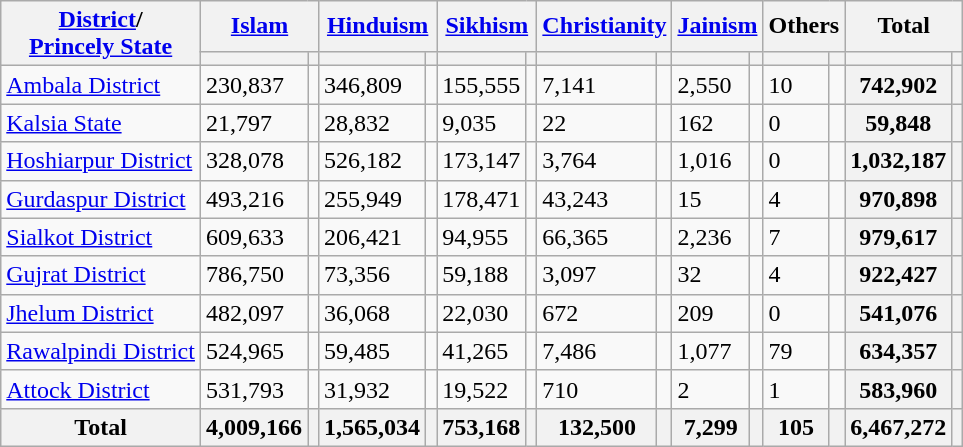<table class="wikitable sortable">
<tr>
<th rowspan="2"><a href='#'>District</a>/<br><a href='#'>Princely State</a></th>
<th colspan="2"><a href='#'>Islam</a> </th>
<th colspan="2"><a href='#'>Hinduism</a> </th>
<th colspan="2"><a href='#'>Sikhism</a> </th>
<th colspan="2"><a href='#'>Christianity</a> </th>
<th colspan="2"><a href='#'>Jainism</a> </th>
<th colspan="2">Others</th>
<th colspan="2">Total</th>
</tr>
<tr>
<th><a href='#'></a></th>
<th></th>
<th></th>
<th></th>
<th></th>
<th></th>
<th></th>
<th></th>
<th></th>
<th></th>
<th></th>
<th></th>
<th></th>
<th></th>
</tr>
<tr>
<td><a href='#'>Ambala District</a></td>
<td>230,837</td>
<td></td>
<td>346,809</td>
<td></td>
<td>155,555</td>
<td></td>
<td>7,141</td>
<td></td>
<td>2,550</td>
<td></td>
<td>10</td>
<td></td>
<th>742,902</th>
<th></th>
</tr>
<tr>
<td><a href='#'>Kalsia State</a></td>
<td>21,797</td>
<td></td>
<td>28,832</td>
<td></td>
<td>9,035</td>
<td></td>
<td>22</td>
<td></td>
<td>162</td>
<td></td>
<td>0</td>
<td></td>
<th>59,848</th>
<th></th>
</tr>
<tr>
<td><a href='#'>Hoshiarpur District</a></td>
<td>328,078</td>
<td></td>
<td>526,182</td>
<td></td>
<td>173,147</td>
<td></td>
<td>3,764</td>
<td></td>
<td>1,016</td>
<td></td>
<td>0</td>
<td></td>
<th>1,032,187</th>
<th></th>
</tr>
<tr>
<td><a href='#'>Gurdaspur District</a></td>
<td>493,216</td>
<td></td>
<td>255,949</td>
<td></td>
<td>178,471</td>
<td></td>
<td>43,243</td>
<td></td>
<td>15</td>
<td></td>
<td>4</td>
<td></td>
<th>970,898</th>
<th></th>
</tr>
<tr>
<td><a href='#'>Sialkot District</a></td>
<td>609,633</td>
<td></td>
<td>206,421</td>
<td></td>
<td>94,955</td>
<td></td>
<td>66,365</td>
<td></td>
<td>2,236</td>
<td></td>
<td>7</td>
<td></td>
<th>979,617</th>
<th></th>
</tr>
<tr>
<td><a href='#'>Gujrat District</a></td>
<td>786,750</td>
<td></td>
<td>73,356</td>
<td></td>
<td>59,188</td>
<td></td>
<td>3,097</td>
<td></td>
<td>32</td>
<td></td>
<td>4</td>
<td></td>
<th>922,427</th>
<th></th>
</tr>
<tr>
<td><a href='#'>Jhelum District</a></td>
<td>482,097</td>
<td></td>
<td>36,068</td>
<td></td>
<td>22,030</td>
<td></td>
<td>672</td>
<td></td>
<td>209</td>
<td></td>
<td>0</td>
<td></td>
<th>541,076</th>
<th></th>
</tr>
<tr>
<td><a href='#'>Rawalpindi District</a></td>
<td>524,965</td>
<td></td>
<td>59,485</td>
<td></td>
<td>41,265</td>
<td></td>
<td>7,486</td>
<td></td>
<td>1,077</td>
<td></td>
<td>79</td>
<td></td>
<th>634,357</th>
<th></th>
</tr>
<tr>
<td><a href='#'>Attock District</a></td>
<td>531,793</td>
<td></td>
<td>31,932</td>
<td></td>
<td>19,522</td>
<td></td>
<td>710</td>
<td></td>
<td>2</td>
<td></td>
<td>1</td>
<td></td>
<th>583,960</th>
<th></th>
</tr>
<tr>
<th>Total</th>
<th>4,009,166</th>
<th></th>
<th>1,565,034</th>
<th></th>
<th>753,168</th>
<th></th>
<th>132,500</th>
<th></th>
<th>7,299</th>
<th></th>
<th>105</th>
<th></th>
<th>6,467,272</th>
<th></th>
</tr>
</table>
